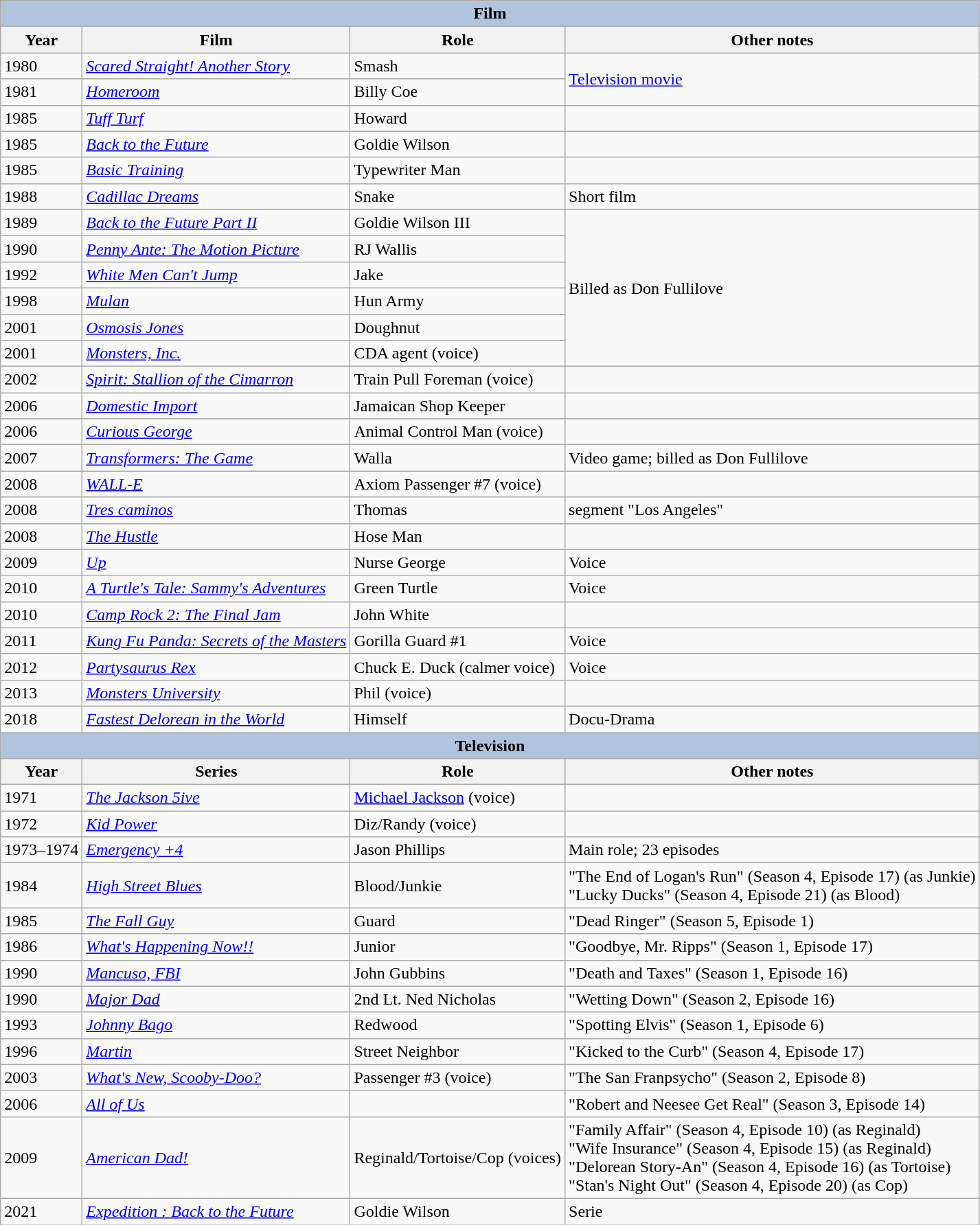<table class="wikitable">
<tr>
<th colspan="4" style="background: LightSteelBlue">Film</th>
</tr>
<tr>
<th>Year</th>
<th>Film</th>
<th>Role</th>
<th>Other notes</th>
</tr>
<tr>
<td>1980</td>
<td><em><a href='#'>Scared Straight! Another Story</a></em></td>
<td>Smash</td>
<td rowspan="2"><a href='#'>Television movie</a></td>
</tr>
<tr>
<td>1981</td>
<td><em><a href='#'>Homeroom</a></em></td>
<td>Billy Coe</td>
</tr>
<tr>
<td>1985</td>
<td><em><a href='#'>Tuff Turf</a></em></td>
<td>Howard</td>
<td></td>
</tr>
<tr>
<td>1985</td>
<td><em><a href='#'>Back to the Future</a></em></td>
<td>Goldie Wilson</td>
<td></td>
</tr>
<tr>
<td>1985</td>
<td><em><a href='#'>Basic Training</a></em></td>
<td>Typewriter Man</td>
<td></td>
</tr>
<tr>
<td>1988</td>
<td><em><a href='#'>Cadillac Dreams</a></em></td>
<td>Snake</td>
<td>Short film</td>
</tr>
<tr>
<td>1989</td>
<td><em><a href='#'>Back to the Future Part II</a></em></td>
<td>Goldie Wilson III</td>
<td rowspan="6">Billed as Don Fullilove</td>
</tr>
<tr>
<td>1990</td>
<td><em><a href='#'>Penny Ante: The Motion Picture</a></em></td>
<td>RJ Wallis</td>
</tr>
<tr>
<td>1992</td>
<td><em><a href='#'>White Men Can't Jump</a></em></td>
<td>Jake</td>
</tr>
<tr>
<td>1998</td>
<td><em><a href='#'>Mulan</a></em></td>
<td>Hun Army</td>
</tr>
<tr>
<td>2001</td>
<td><em><a href='#'>Osmosis Jones</a></em></td>
<td>Doughnut</td>
</tr>
<tr>
<td>2001</td>
<td><em><a href='#'>Monsters, Inc.</a></em></td>
<td>CDA agent (voice)</td>
</tr>
<tr>
<td>2002</td>
<td><em><a href='#'>Spirit: Stallion of the Cimarron</a></em></td>
<td>Train Pull Foreman (voice)</td>
<td></td>
</tr>
<tr>
<td>2006</td>
<td><em><a href='#'>Domestic Import</a></em></td>
<td>Jamaican Shop Keeper</td>
<td></td>
</tr>
<tr>
<td>2006</td>
<td><em><a href='#'>Curious George</a></em></td>
<td>Animal Control Man (voice)</td>
<td></td>
</tr>
<tr>
<td>2007</td>
<td><em><a href='#'>Transformers: The Game</a></em></td>
<td>Walla</td>
<td>Video game; billed as Don Fullilove</td>
</tr>
<tr>
<td>2008</td>
<td><em><a href='#'>WALL-E</a></em></td>
<td>Axiom Passenger #7 (voice)</td>
<td></td>
</tr>
<tr>
<td>2008</td>
<td><em><a href='#'>Tres caminos</a></em></td>
<td>Thomas</td>
<td>segment "Los Angeles"</td>
</tr>
<tr>
<td>2008</td>
<td><em><a href='#'>The Hustle</a></em></td>
<td>Hose Man</td>
<td></td>
</tr>
<tr>
<td>2009</td>
<td><em><a href='#'>Up</a></em></td>
<td>Nurse George</td>
<td>Voice</td>
</tr>
<tr>
<td>2010</td>
<td><em><a href='#'>A Turtle's Tale: Sammy's Adventures</a></em></td>
<td>Green Turtle</td>
<td>Voice</td>
</tr>
<tr>
<td>2010</td>
<td><em><a href='#'>Camp Rock 2: The Final Jam</a></em></td>
<td>John White</td>
<td></td>
</tr>
<tr>
<td>2011</td>
<td><em><a href='#'>Kung Fu Panda: Secrets of the Masters</a></em></td>
<td>Gorilla Guard #1</td>
<td>Voice</td>
</tr>
<tr>
<td>2012</td>
<td><em><a href='#'>Partysaurus Rex</a></em></td>
<td>Chuck E. Duck (calmer voice)</td>
<td>Voice</td>
</tr>
<tr>
<td>2013</td>
<td><em><a href='#'>Monsters University</a></em></td>
<td>Phil (voice)</td>
<td></td>
</tr>
<tr>
<td>2018</td>
<td><em><a href='#'>Fastest Delorean in the World</a></em></td>
<td>Himself</td>
<td>Docu-Drama</td>
</tr>
<tr>
<th colspan="4" style="background: LightSteelBlue">Television</th>
</tr>
<tr>
<th>Year</th>
<th>Series</th>
<th>Role</th>
<th>Other notes</th>
</tr>
<tr>
<td>1971</td>
<td><em><a href='#'>The Jackson 5ive</a></em></td>
<td><a href='#'>Michael Jackson</a> (voice)</td>
<td></td>
</tr>
<tr>
<td>1972</td>
<td><em><a href='#'>Kid Power</a></em></td>
<td>Diz/Randy (voice)</td>
<td></td>
</tr>
<tr>
<td>1973–1974</td>
<td><em><a href='#'>Emergency +4</a></em></td>
<td>Jason Phillips</td>
<td>Main role; 23 episodes</td>
</tr>
<tr>
<td>1984</td>
<td><em><a href='#'>High Street Blues</a></em></td>
<td>Blood/Junkie</td>
<td>"The End of Logan's Run" (Season 4, Episode 17) (as Junkie)<br>"Lucky Ducks" (Season 4, Episode 21) (as Blood)</td>
</tr>
<tr>
<td>1985</td>
<td><em><a href='#'>The Fall Guy</a></em></td>
<td>Guard</td>
<td>"Dead Ringer" (Season 5, Episode 1)</td>
</tr>
<tr>
<td>1986</td>
<td><em><a href='#'>What's Happening Now!!</a></em></td>
<td>Junior</td>
<td>"Goodbye, Mr. Ripps" (Season 1, Episode 17)</td>
</tr>
<tr>
<td>1990</td>
<td><em><a href='#'>Mancuso, FBI</a></em></td>
<td>John Gubbins</td>
<td>"Death and Taxes" (Season 1, Episode 16)</td>
</tr>
<tr>
<td>1990</td>
<td><em><a href='#'>Major Dad</a></em></td>
<td>2nd Lt. Ned Nicholas</td>
<td>"Wetting Down" (Season 2, Episode 16)</td>
</tr>
<tr>
<td>1993</td>
<td><em><a href='#'>Johnny Bago</a></em></td>
<td>Redwood</td>
<td>"Spotting Elvis" (Season 1, Episode 6)</td>
</tr>
<tr>
<td>1996</td>
<td><em><a href='#'>Martin</a></em></td>
<td>Street Neighbor</td>
<td>"Kicked to the Curb" (Season 4, Episode 17)</td>
</tr>
<tr>
<td>2003</td>
<td><em><a href='#'>What's New, Scooby-Doo?</a></em></td>
<td>Passenger #3 (voice)</td>
<td>"The San Franpsycho" (Season 2, Episode 8)</td>
</tr>
<tr>
<td>2006</td>
<td><em><a href='#'>All of Us</a></em></td>
<td></td>
<td>"Robert and Neesee Get Real" (Season 3, Episode 14)</td>
</tr>
<tr>
<td>2009</td>
<td><em><a href='#'>American Dad!</a></em></td>
<td>Reginald/Tortoise/Cop (voices)</td>
<td>"Family Affair" (Season 4, Episode 10) (as Reginald)<br>"Wife Insurance" (Season 4, Episode 15) (as Reginald)<br>"Delorean Story-An" (Season 4, Episode 16) (as Tortoise)<br>"Stan's Night Out" (Season 4, Episode 20) (as Cop)</td>
</tr>
<tr>
<td>2021</td>
<td><em><a href='#'>Expedition : Back to the Future</a></em></td>
<td>Goldie Wilson</td>
<td>Serie</td>
</tr>
</table>
